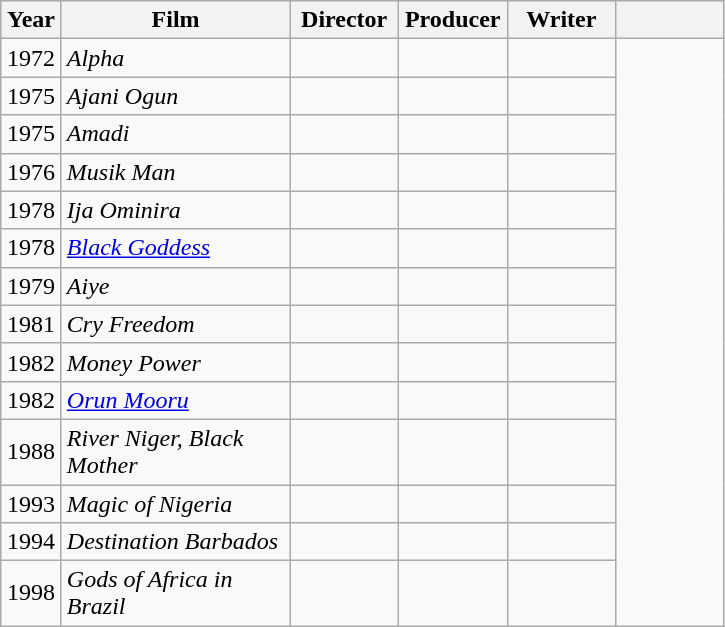<table class="wikitable sortable" style="text-align:center">
<tr>
<th style="width:33px;">Year</th>
<th width=145>Film</th>
<th width=65>Director</th>
<th width=65>Producer</th>
<th width=65>Writer</th>
<th width=65></th>
</tr>
<tr>
<td>1972</td>
<td style="text-align:left"><em>Alpha</em></td>
<td></td>
<td></td>
<td></td>
</tr>
<tr>
<td>1975</td>
<td style="text-align:left"><em>Ajani Ogun</em></td>
<td></td>
<td></td>
<td></td>
</tr>
<tr>
<td>1975</td>
<td style="text-align:left"><em>Amadi</em></td>
<td></td>
<td></td>
<td></td>
</tr>
<tr>
<td>1976</td>
<td style="text-align:left"><em>Musik Man</em></td>
<td></td>
<td></td>
<td></td>
</tr>
<tr>
<td>1978</td>
<td style="text-align:left"><em>Ija Ominira</em></td>
<td></td>
<td></td>
<td></td>
</tr>
<tr>
<td>1978</td>
<td style="text-align:left"><em><a href='#'>Black Goddess</a></em></td>
<td></td>
<td></td>
<td></td>
</tr>
<tr>
<td>1979</td>
<td style="text-align:left"><em>Aiye</em></td>
<td></td>
<td></td>
<td></td>
</tr>
<tr>
<td>1981</td>
<td style="text-align:left"><em>Cry Freedom</em></td>
<td></td>
<td></td>
<td></td>
</tr>
<tr>
<td>1982</td>
<td style="text-align:left"><em>Money Power</em></td>
<td></td>
<td></td>
<td></td>
</tr>
<tr>
<td>1982</td>
<td style="text-align:left"><em><a href='#'>Orun Mooru</a></em></td>
<td></td>
<td></td>
<td></td>
</tr>
<tr>
<td>1988</td>
<td style="text-align:left"><em>River Niger, Black Mother</em></td>
<td></td>
<td></td>
<td></td>
</tr>
<tr>
<td>1993</td>
<td style="text-align:left"><em>Magic of Nigeria</em></td>
<td></td>
<td></td>
<td></td>
</tr>
<tr>
<td>1994</td>
<td style="text-align:left"><em>Destination Barbados</em></td>
<td></td>
<td></td>
<td></td>
</tr>
<tr>
<td>1998</td>
<td style="text-align:left"><em>Gods of Africa in Brazil</em></td>
<td></td>
<td></td>
<td></td>
</tr>
</table>
